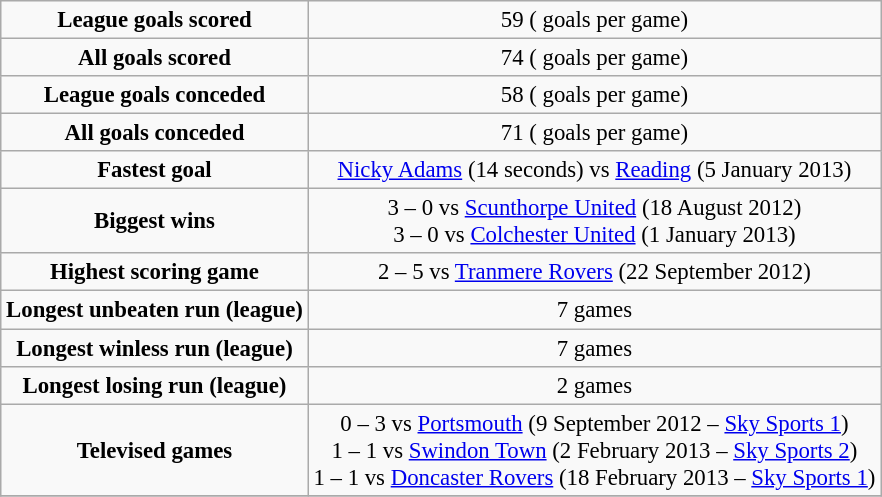<table class="wikitable" style="font-size: 95%; text-align: center;">
<tr>
<td><strong>League goals scored</strong></td>
<td>59 ( goals per game)</td>
</tr>
<tr>
<td><strong>All goals scored</strong></td>
<td>74 ( goals per game)</td>
</tr>
<tr>
<td><strong>League goals conceded</strong></td>
<td>58 ( goals per game)</td>
</tr>
<tr>
<td><strong>All goals conceded</strong></td>
<td>71 ( goals per game)</td>
</tr>
<tr>
<td><strong>Fastest goal</strong></td>
<td><a href='#'>Nicky Adams</a> (14 seconds) vs <a href='#'>Reading</a> (5 January 2013)</td>
</tr>
<tr>
<td><strong>Biggest wins</strong></td>
<td>3 – 0 vs <a href='#'>Scunthorpe United</a> (18 August 2012)<br>3 – 0 vs <a href='#'>Colchester United</a> (1 January 2013)</td>
</tr>
<tr>
<td><strong>Highest scoring game</strong></td>
<td>2 – 5 vs <a href='#'>Tranmere Rovers</a> (22 September 2012)</td>
</tr>
<tr>
<td><strong>Longest unbeaten run (league)</strong></td>
<td>7 games</td>
</tr>
<tr>
<td><strong>Longest winless run (league)</strong></td>
<td>7 games</td>
</tr>
<tr>
<td><strong>Longest losing run (league)</strong></td>
<td>2 games</td>
</tr>
<tr>
<td><strong>Televised games</strong></td>
<td>0 – 3 vs <a href='#'>Portsmouth</a> (9 September 2012 – <a href='#'>Sky Sports 1</a>)<br>1 – 1 vs <a href='#'>Swindon Town</a> (2 February 2013 – <a href='#'>Sky Sports 2</a>)<br>1 – 1 vs <a href='#'>Doncaster Rovers</a> (18 February 2013 – <a href='#'>Sky Sports 1</a>)</td>
</tr>
<tr>
</tr>
</table>
